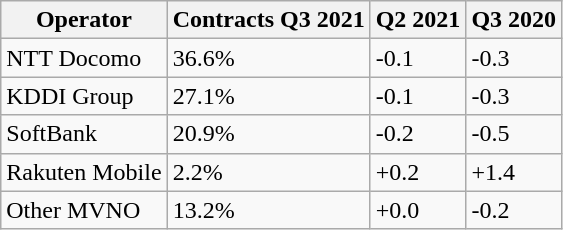<table class="wikitable">
<tr>
<th>Operator</th>
<th>Contracts Q3 2021</th>
<th>Q2 2021</th>
<th>Q3 2020</th>
</tr>
<tr>
<td>NTT Docomo</td>
<td>36.6%</td>
<td>-0.1</td>
<td>-0.3</td>
</tr>
<tr>
<td>KDDI Group</td>
<td>27.1%</td>
<td>-0.1</td>
<td>-0.3</td>
</tr>
<tr>
<td>SoftBank</td>
<td>20.9%</td>
<td>-0.2</td>
<td>-0.5</td>
</tr>
<tr>
<td>Rakuten Mobile</td>
<td>2.2%</td>
<td>+0.2</td>
<td>+1.4</td>
</tr>
<tr>
<td>Other MVNO</td>
<td>13.2%</td>
<td>+0.0</td>
<td>-0.2</td>
</tr>
</table>
